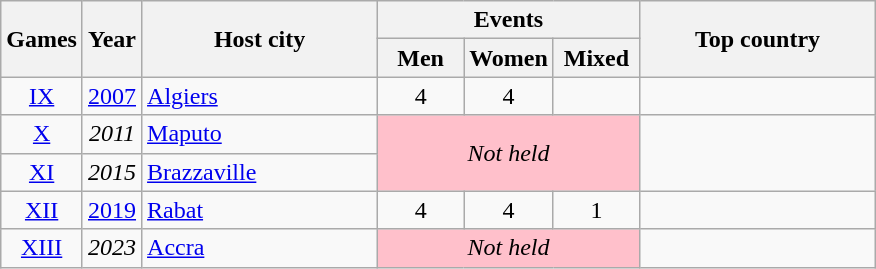<table class=wikitable style="text-align:center">
<tr>
<th rowspan=2>Games</th>
<th rowspan=2>Year</th>
<th width=150 rowspan=2>Host city</th>
<th colspan=3>Events</th>
<th width=150 rowspan=2>Top country</th>
</tr>
<tr>
<th width=50>Men</th>
<th width=50>Women</th>
<th width=50>Mixed</th>
</tr>
<tr>
<td><a href='#'>IX</a></td>
<td><a href='#'>2007</a></td>
<td align=left> <a href='#'>Algiers</a></td>
<td>4</td>
<td>4</td>
<td></td>
<td align=left></td>
</tr>
<tr>
<td><a href='#'>X</a></td>
<td><em>2011</em></td>
<td align=left> <a href='#'>Maputo</a></td>
<td align=center bgcolor=pink colspan=3 rowspan=2><em>Not held</em></td>
</tr>
<tr>
<td><a href='#'>XI</a></td>
<td><em>2015</em></td>
<td align=left> <a href='#'>Brazzaville</a></td>
</tr>
<tr>
<td><a href='#'>XII</a></td>
<td><a href='#'>2019</a></td>
<td align=left> <a href='#'>Rabat</a></td>
<td>4</td>
<td>4</td>
<td>1</td>
<td align=left></td>
</tr>
<tr>
<td><a href='#'>XIII</a></td>
<td><em>2023</em></td>
<td align=left> <a href='#'>Accra</a></td>
<td align=center bgcolor=pink colspan=3><em>Not held</em></td>
</tr>
</table>
